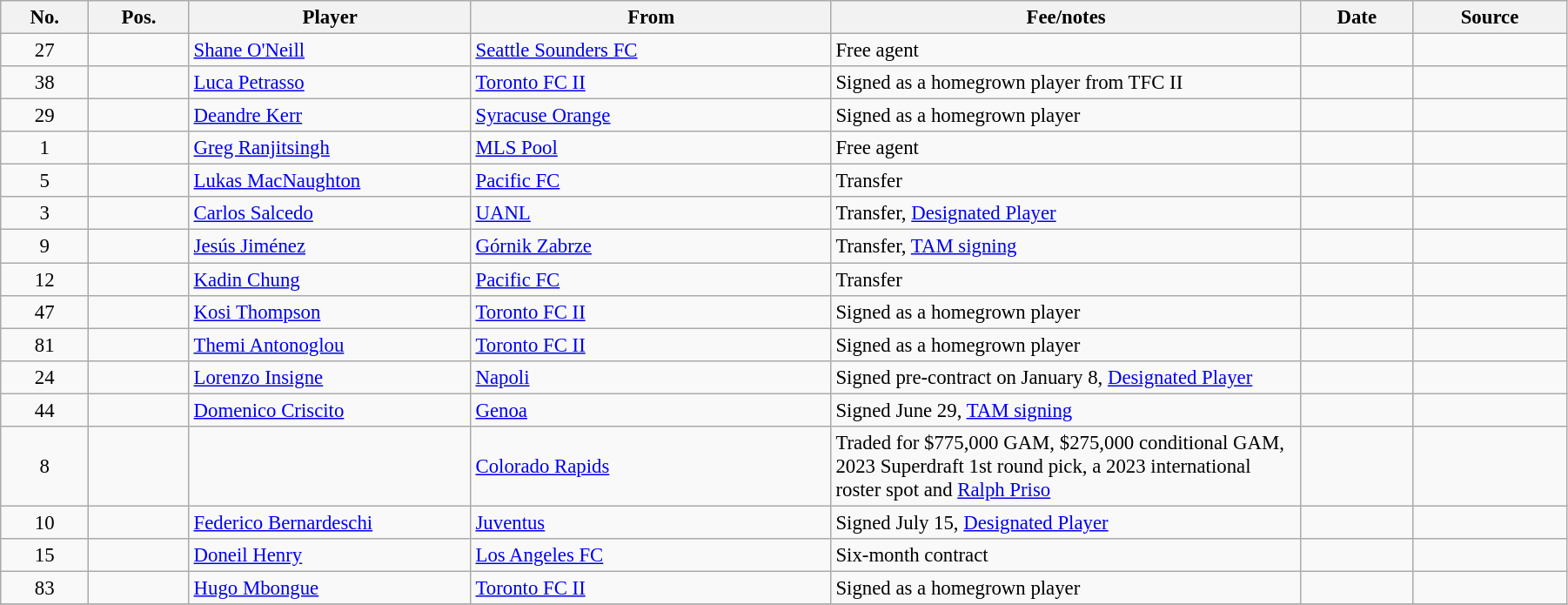<table class="wikitable sortable" style=" text-align:center; font-size:95%; width:95%; text-align:left;">
<tr>
<th>No.</th>
<th>Pos.</th>
<th scope="col" style="width: 18%;">Player</th>
<th scope="col" style="width: 23%;">From</th>
<th scope="col" style="width: 30%;">Fee/notes</th>
<th>Date</th>
<th>Source</th>
</tr>
<tr>
<td align=center>27</td>
<td align=center></td>
<td> <a href='#'>Shane O'Neill</a></td>
<td> <a href='#'>Seattle Sounders FC</a></td>
<td>Free agent</td>
<td></td>
<td></td>
</tr>
<tr>
<td align=center>38</td>
<td align=center></td>
<td> <a href='#'>Luca Petrasso</a></td>
<td> <a href='#'>Toronto FC II</a></td>
<td>Signed as a homegrown player from TFC II</td>
<td></td>
<td></td>
</tr>
<tr>
<td align=center>29</td>
<td align=center></td>
<td> <a href='#'>Deandre Kerr</a></td>
<td> <a href='#'>Syracuse Orange</a></td>
<td>Signed as a homegrown player</td>
<td></td>
<td></td>
</tr>
<tr>
<td align=center>1</td>
<td align=center></td>
<td> <a href='#'>Greg Ranjitsingh</a></td>
<td> <a href='#'>MLS Pool</a></td>
<td>Free agent</td>
<td></td>
<td></td>
</tr>
<tr>
<td align=center>5</td>
<td align=center></td>
<td> <a href='#'>Lukas MacNaughton</a></td>
<td> <a href='#'>Pacific FC</a></td>
<td>Transfer</td>
<td></td>
<td></td>
</tr>
<tr>
<td align=center>3</td>
<td align=center></td>
<td> <a href='#'>Carlos Salcedo</a></td>
<td> <a href='#'>UANL</a></td>
<td>Transfer, <a href='#'>Designated Player</a></td>
<td></td>
<td></td>
</tr>
<tr>
<td align=center>9</td>
<td align=center></td>
<td> <a href='#'>Jesús Jiménez</a></td>
<td> <a href='#'>Górnik Zabrze</a></td>
<td>Transfer, <a href='#'>TAM signing</a></td>
<td></td>
<td></td>
</tr>
<tr>
<td align=center>12</td>
<td align=center></td>
<td> <a href='#'>Kadin Chung</a></td>
<td> <a href='#'>Pacific FC</a></td>
<td>Transfer</td>
<td></td>
<td></td>
</tr>
<tr>
<td align=center>47</td>
<td align=center></td>
<td> <a href='#'>Kosi Thompson</a></td>
<td> <a href='#'>Toronto FC II</a></td>
<td>Signed as a homegrown player</td>
<td></td>
<td></td>
</tr>
<tr>
<td align=center>81</td>
<td align=center></td>
<td> <a href='#'>Themi Antonoglou</a></td>
<td> <a href='#'>Toronto FC II</a></td>
<td>Signed as a homegrown player</td>
<td></td>
<td></td>
</tr>
<tr>
<td align=center>24</td>
<td align=center></td>
<td> <a href='#'>Lorenzo Insigne</a></td>
<td> <a href='#'>Napoli</a></td>
<td>Signed pre-contract on January 8, <a href='#'>Designated Player</a></td>
<td></td>
<td></td>
</tr>
<tr>
<td align=center>44</td>
<td align=center></td>
<td> <a href='#'>Domenico Criscito</a></td>
<td> <a href='#'>Genoa</a></td>
<td>Signed June 29, <a href='#'>TAM signing</a></td>
<td></td>
<td></td>
</tr>
<tr>
<td align=center>8</td>
<td align=center></td>
<td></td>
<td> <a href='#'>Colorado Rapids</a></td>
<td>Traded for $775,000 GAM, $275,000 conditional GAM, 2023 Superdraft 1st round pick, a 2023 international roster spot and <a href='#'>Ralph Priso</a></td>
<td></td>
<td></td>
</tr>
<tr>
<td align=center>10</td>
<td align=center></td>
<td> <a href='#'>Federico Bernardeschi</a></td>
<td> <a href='#'>Juventus</a></td>
<td>Signed July 15, <a href='#'>Designated Player</a></td>
<td></td>
<td></td>
</tr>
<tr>
<td align="center">15</td>
<td align="center"></td>
<td> <a href='#'>Doneil Henry</a></td>
<td> <a href='#'>Los Angeles FC</a></td>
<td>Six-month contract</td>
<td></td>
<td></td>
</tr>
<tr>
<td align=center>83</td>
<td align=center></td>
<td> <a href='#'>Hugo Mbongue</a></td>
<td> <a href='#'>Toronto FC II</a></td>
<td>Signed as a homegrown player</td>
<td></td>
<td></td>
</tr>
<tr>
</tr>
</table>
